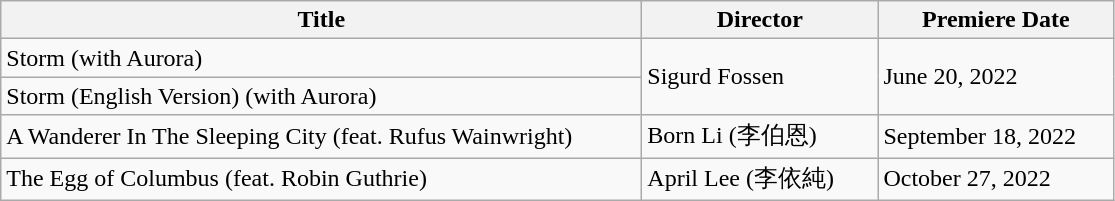<table class="wikitable">
<tr>
<th style="width:420px">Title</th>
<th style="width:150px">Director</th>
<th style="width:150px">Premiere Date</th>
</tr>
<tr>
<td>Storm (with Aurora)</td>
<td rowspan="2">Sigurd Fossen</td>
<td rowspan="2">June 20, 2022</td>
</tr>
<tr>
<td>Storm (English Version) (with Aurora)</td>
</tr>
<tr>
<td>A Wanderer In The Sleeping City (feat. Rufus Wainwright)</td>
<td>Born Li (李伯恩)</td>
<td>September 18, 2022</td>
</tr>
<tr>
<td>The Egg of Columbus (feat. Robin Guthrie)</td>
<td>April Lee (李依純)</td>
<td>October 27, 2022</td>
</tr>
</table>
